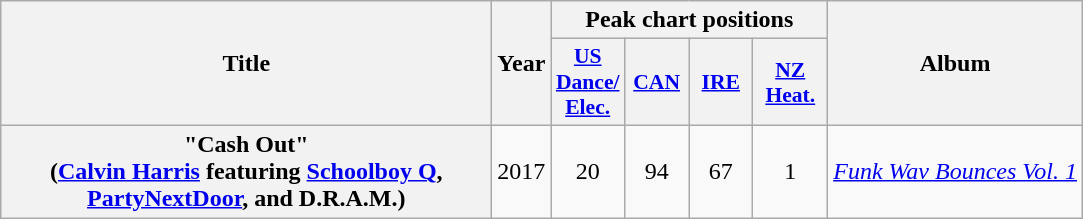<table class="wikitable plainrowheaders" style="text-align:center;">
<tr>
<th scope="col" rowspan="2" style="width:20em;">Title</th>
<th scope="col" rowspan="2">Year</th>
<th scope="col" colspan="4">Peak chart positions</th>
<th scope="col" rowspan="2">Album</th>
</tr>
<tr>
<th scope="col" style="width:2.5em;font-size:90%;"><a href='#'>US<br>Dance/<br>Elec.</a><br></th>
<th scope="col" style="width:2.5em;font-size:90%;"><a href='#'>CAN</a><br></th>
<th scope="col" style="width:2.5em;font-size:90%;"><a href='#'>IRE</a><br></th>
<th scope="col" style="width:3em;font-size:90%;"><a href='#'>NZ<br>Heat.</a><br></th>
</tr>
<tr>
<th scope="row">"Cash Out"<br><span>(<a href='#'>Calvin Harris</a> featuring <a href='#'>Schoolboy Q</a>, <a href='#'>PartyNextDoor</a>, and D.R.A.M.)</span></th>
<td>2017</td>
<td>20</td>
<td>94</td>
<td>67</td>
<td>1</td>
<td><em><a href='#'>Funk Wav Bounces Vol. 1</a></em></td>
</tr>
</table>
